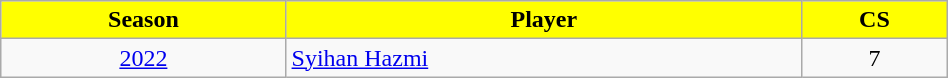<table class="wikitable" style=width:50%>
<tr>
<th style="background:yellow; color:black; text-align:center;">Season</th>
<th style="background:yellow; color:black; text-align:center;">Player</th>
<th style="background:yellow; color:black; text-align:center;">CS</th>
</tr>
<tr>
<td align="center"><a href='#'>2022</a></td>
<td> <a href='#'>Syihan Hazmi</a></td>
<td align="center">7</td>
</tr>
</table>
